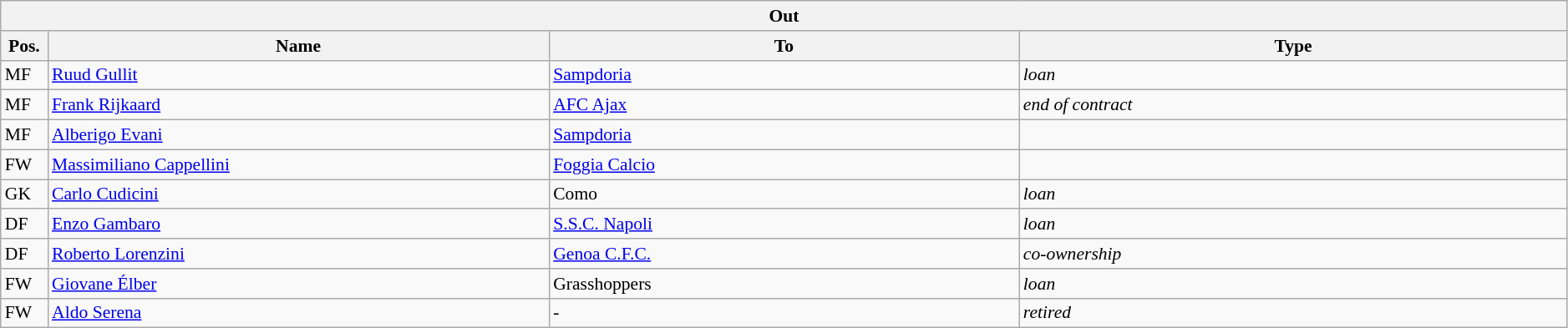<table class="wikitable" style="font-size:90%;width:99%;">
<tr>
<th colspan="4">Out</th>
</tr>
<tr>
<th width=3%>Pos.</th>
<th width=32%>Name</th>
<th width=30%>To</th>
<th width=35%>Type</th>
</tr>
<tr>
<td>MF</td>
<td><a href='#'>Ruud Gullit</a></td>
<td><a href='#'>Sampdoria</a></td>
<td><em>loan</em></td>
</tr>
<tr>
<td>MF</td>
<td><a href='#'>Frank Rijkaard</a></td>
<td><a href='#'>AFC Ajax</a></td>
<td><em>end of contract</em></td>
</tr>
<tr>
<td>MF</td>
<td><a href='#'>Alberigo Evani</a></td>
<td><a href='#'>Sampdoria</a></td>
<td></td>
</tr>
<tr>
<td>FW</td>
<td><a href='#'>Massimiliano Cappellini</a></td>
<td><a href='#'>Foggia Calcio</a></td>
<td></td>
</tr>
<tr>
<td>GK</td>
<td><a href='#'>Carlo Cudicini</a></td>
<td>Como</td>
<td><em>loan</em></td>
</tr>
<tr>
<td>DF</td>
<td><a href='#'>Enzo Gambaro</a></td>
<td><a href='#'>S.S.C. Napoli</a></td>
<td><em>loan</em></td>
</tr>
<tr>
<td>DF</td>
<td><a href='#'>Roberto Lorenzini</a></td>
<td><a href='#'>Genoa C.F.C.</a></td>
<td><em>co-ownership</em></td>
</tr>
<tr>
<td>FW</td>
<td><a href='#'>Giovane Élber</a></td>
<td>Grasshoppers</td>
<td><em>loan</em></td>
</tr>
<tr>
<td>FW</td>
<td><a href='#'>Aldo Serena</a></td>
<td>-</td>
<td><em>retired</em></td>
</tr>
</table>
